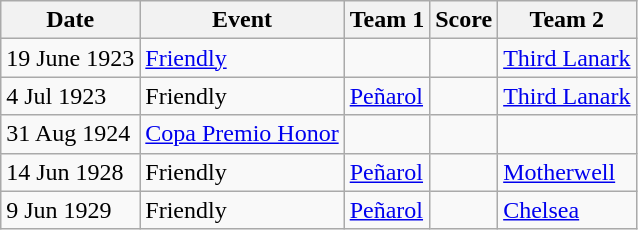<table class= "wikitable sortable">
<tr>
<th>Date</th>
<th>Event</th>
<th>Team 1</th>
<th>Score</th>
<th>Team 2</th>
</tr>
<tr>
<td>19 June 1923</td>
<td><a href='#'>Friendly</a></td>
<td></td>
<td></td>
<td> <a href='#'>Third Lanark</a></td>
</tr>
<tr>
<td>4 Jul 1923</td>
<td>Friendly</td>
<td> <a href='#'>Peñarol</a></td>
<td></td>
<td> <a href='#'>Third Lanark</a></td>
</tr>
<tr>
<td>31 Aug 1924</td>
<td><a href='#'>Copa Premio Honor</a></td>
<td></td>
<td></td>
<td></td>
</tr>
<tr>
<td>14 Jun 1928</td>
<td>Friendly</td>
<td> <a href='#'>Peñarol</a></td>
<td></td>
<td> <a href='#'>Motherwell</a></td>
</tr>
<tr>
<td>9 Jun 1929</td>
<td>Friendly</td>
<td> <a href='#'>Peñarol</a></td>
<td></td>
<td> <a href='#'>Chelsea</a></td>
</tr>
</table>
